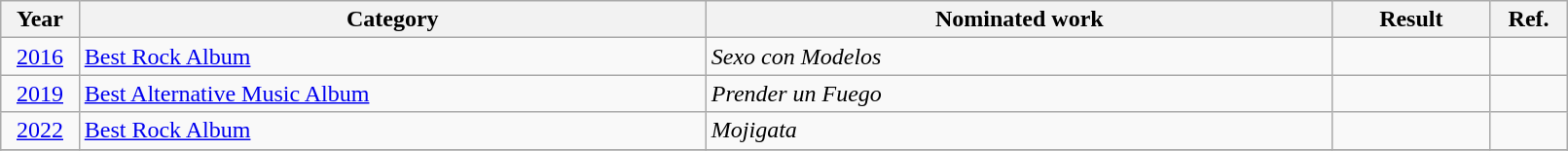<table class="wikitable" style="width:85%;">
<tr>
<th width=5%>Year</th>
<th style="width:40%;">Category</th>
<th style="width:40%;">Nominated work</th>
<th style="width:10%;">Result</th>
<th style="width:5%;">Ref.</th>
</tr>
<tr>
<td style="text-align:center;"><a href='#'>2016</a></td>
<td><a href='#'>Best Rock Album</a></td>
<td><em>Sexo con Modelos</em></td>
<td></td>
<td></td>
</tr>
<tr>
<td style="text-align:center;"><a href='#'>2019</a></td>
<td><a href='#'>Best Alternative Music Album</a></td>
<td><em>Prender un Fuego</em></td>
<td></td>
<td></td>
</tr>
<tr>
<td style="text-align:center;"><a href='#'>2022</a></td>
<td><a href='#'>Best Rock Album</a></td>
<td><em>Mojigata</em></td>
<td></td>
<td></td>
</tr>
<tr>
</tr>
</table>
